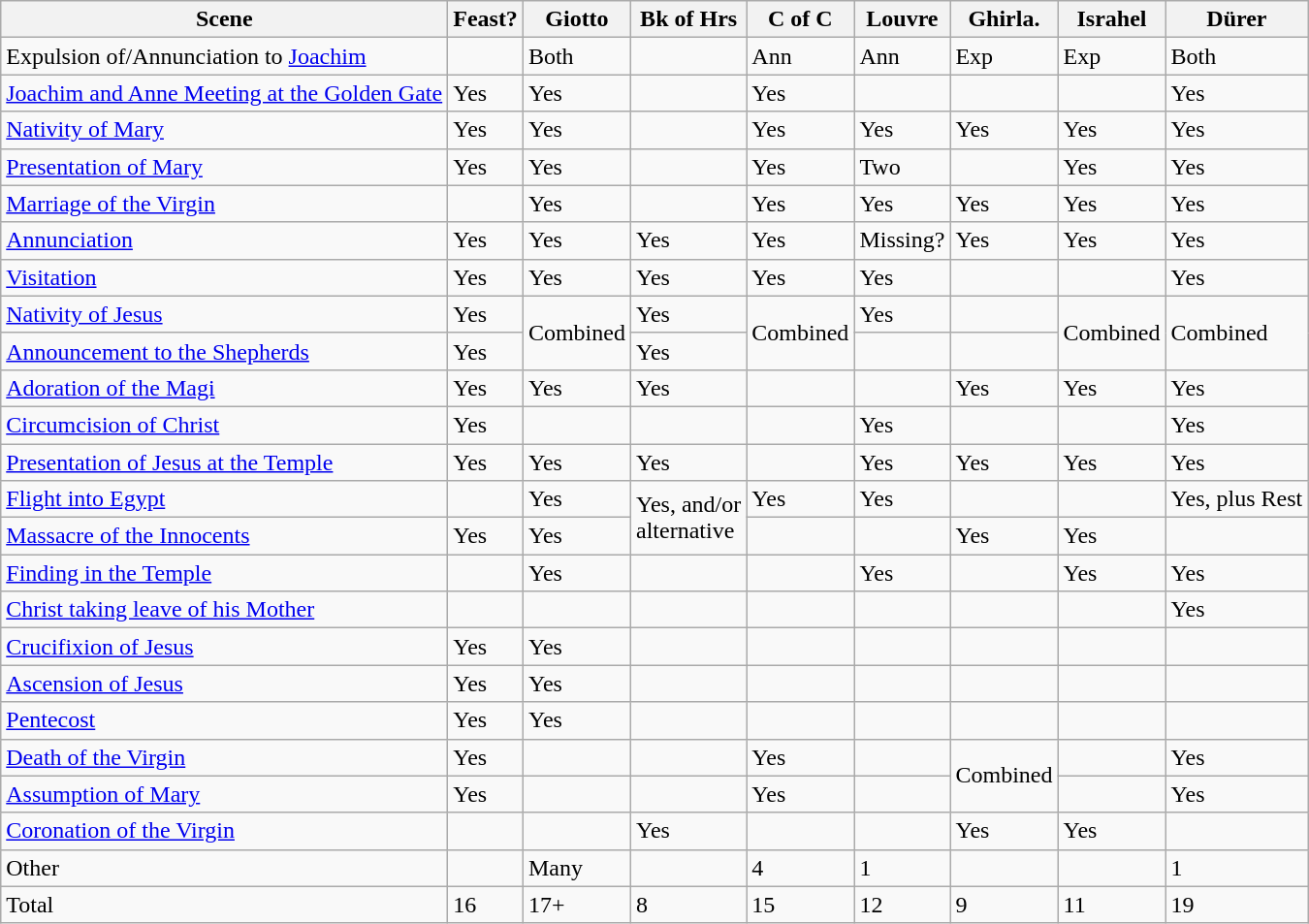<table class="wikitable">
<tr>
<th>Scene</th>
<th>Feast?</th>
<th>Giotto</th>
<th>Bk of Hrs</th>
<th>C of C</th>
<th>Louvre</th>
<th>Ghirla.</th>
<th>Israhel</th>
<th>Dürer</th>
</tr>
<tr>
<td>Expulsion of/Annunciation to <a href='#'>Joachim</a></td>
<td></td>
<td>Both</td>
<td></td>
<td>Ann</td>
<td>Ann</td>
<td>Exp</td>
<td>Exp</td>
<td>Both</td>
</tr>
<tr>
<td><a href='#'>Joachim and Anne Meeting at the Golden Gate</a></td>
<td>Yes</td>
<td>Yes</td>
<td></td>
<td>Yes</td>
<td></td>
<td></td>
<td></td>
<td>Yes</td>
</tr>
<tr>
<td><a href='#'>Nativity of Mary</a></td>
<td>Yes</td>
<td>Yes</td>
<td></td>
<td>Yes</td>
<td>Yes</td>
<td>Yes</td>
<td>Yes</td>
<td>Yes</td>
</tr>
<tr>
<td><a href='#'>Presentation of Mary</a></td>
<td>Yes</td>
<td>Yes</td>
<td></td>
<td>Yes</td>
<td>Two</td>
<td></td>
<td>Yes</td>
<td>Yes</td>
</tr>
<tr>
<td><a href='#'>Marriage of the Virgin</a></td>
<td></td>
<td>Yes</td>
<td></td>
<td>Yes</td>
<td>Yes</td>
<td>Yes</td>
<td>Yes</td>
<td>Yes</td>
</tr>
<tr>
<td><a href='#'>Annunciation</a></td>
<td>Yes</td>
<td>Yes</td>
<td>Yes</td>
<td>Yes</td>
<td>Missing?</td>
<td>Yes</td>
<td>Yes</td>
<td>Yes</td>
</tr>
<tr>
<td><a href='#'>Visitation</a></td>
<td>Yes</td>
<td>Yes</td>
<td>Yes</td>
<td>Yes</td>
<td>Yes</td>
<td></td>
<td></td>
<td>Yes</td>
</tr>
<tr>
<td><a href='#'>Nativity of Jesus</a></td>
<td>Yes</td>
<td rowspan=2>Combined</td>
<td>Yes</td>
<td rowspan=2>Combined</td>
<td>Yes</td>
<td></td>
<td rowspan=2>Combined</td>
<td rowspan=2>Combined</td>
</tr>
<tr>
<td><a href='#'>Announcement to the Shepherds</a></td>
<td>Yes</td>
<td>Yes</td>
<td></td>
<td></td>
</tr>
<tr>
<td><a href='#'>Adoration of the Magi</a></td>
<td>Yes</td>
<td>Yes</td>
<td>Yes</td>
<td></td>
<td></td>
<td>Yes</td>
<td>Yes</td>
<td>Yes</td>
</tr>
<tr>
<td><a href='#'>Circumcision of Christ</a></td>
<td>Yes</td>
<td></td>
<td></td>
<td></td>
<td>Yes</td>
<td></td>
<td></td>
<td>Yes</td>
</tr>
<tr>
<td><a href='#'>Presentation of Jesus at the Temple</a></td>
<td>Yes</td>
<td>Yes</td>
<td>Yes</td>
<td></td>
<td>Yes</td>
<td>Yes</td>
<td>Yes</td>
<td>Yes</td>
</tr>
<tr>
<td><a href='#'>Flight into Egypt</a></td>
<td></td>
<td>Yes</td>
<td rowspan=2>Yes, and/or<br>alternative</td>
<td>Yes</td>
<td>Yes</td>
<td></td>
<td></td>
<td>Yes, plus Rest</td>
</tr>
<tr>
<td><a href='#'>Massacre of the Innocents</a></td>
<td>Yes</td>
<td>Yes</td>
<td></td>
<td></td>
<td>Yes</td>
<td>Yes</td>
<td></td>
</tr>
<tr>
<td><a href='#'>Finding in the Temple</a></td>
<td></td>
<td>Yes</td>
<td></td>
<td></td>
<td>Yes</td>
<td></td>
<td>Yes</td>
<td>Yes</td>
</tr>
<tr>
<td><a href='#'>Christ taking leave of his Mother</a></td>
<td></td>
<td></td>
<td></td>
<td></td>
<td></td>
<td></td>
<td></td>
<td>Yes</td>
</tr>
<tr>
<td><a href='#'>Crucifixion of Jesus</a></td>
<td>Yes</td>
<td>Yes</td>
<td></td>
<td></td>
<td></td>
<td></td>
<td></td>
<td></td>
</tr>
<tr>
<td><a href='#'>Ascension of Jesus</a></td>
<td>Yes</td>
<td>Yes</td>
<td></td>
<td></td>
<td></td>
<td></td>
<td></td>
<td></td>
</tr>
<tr>
<td><a href='#'>Pentecost</a></td>
<td>Yes</td>
<td>Yes</td>
<td></td>
<td></td>
<td></td>
<td></td>
<td></td>
<td></td>
</tr>
<tr>
<td><a href='#'>Death of the Virgin</a></td>
<td>Yes</td>
<td></td>
<td></td>
<td>Yes</td>
<td></td>
<td rowspan=2>Combined</td>
<td></td>
<td>Yes</td>
</tr>
<tr>
<td><a href='#'>Assumption of Mary</a></td>
<td>Yes</td>
<td></td>
<td></td>
<td>Yes</td>
<td></td>
<td></td>
<td>Yes</td>
</tr>
<tr>
<td><a href='#'>Coronation of the Virgin</a></td>
<td></td>
<td></td>
<td>Yes</td>
<td></td>
<td></td>
<td>Yes</td>
<td>Yes</td>
<td></td>
</tr>
<tr>
<td>Other</td>
<td></td>
<td>Many</td>
<td></td>
<td>4</td>
<td>1</td>
<td></td>
<td></td>
<td>1</td>
</tr>
<tr>
<td>Total</td>
<td>16</td>
<td>17+</td>
<td>8</td>
<td>15</td>
<td>12</td>
<td>9</td>
<td>11</td>
<td>19</td>
</tr>
</table>
